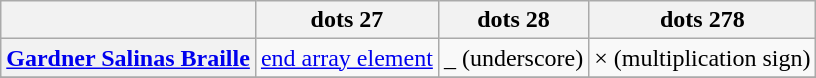<table class="wikitable">
<tr>
<th></th>
<th>dots 27</th>
<th>dots 28</th>
<th>dots 278</th>
</tr>
<tr>
<th align=left><a href='#'>Gardner Salinas Braille</a></th>
<td><a href='#'>end array element</a></td>
<td>_ (underscore)</td>
<td>× (multiplication sign)</td>
</tr>
<tr>
</tr>
<tr>
</tr>
</table>
